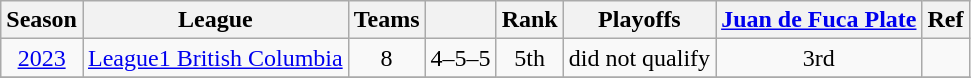<table class="wikitable" style="text-align: center;">
<tr>
<th>Season</th>
<th>League</th>
<th>Teams</th>
<th></th>
<th>Rank</th>
<th>Playoffs</th>
<th><a href='#'>Juan de Fuca Plate</a></th>
<th>Ref</th>
</tr>
<tr>
<td><a href='#'>2023</a></td>
<td rowspan="1"><a href='#'>League1 British Columbia</a></td>
<td>8</td>
<td>4–5–5</td>
<td>5th</td>
<td>did not qualify</td>
<td>3rd</td>
<td></td>
</tr>
<tr>
</tr>
</table>
